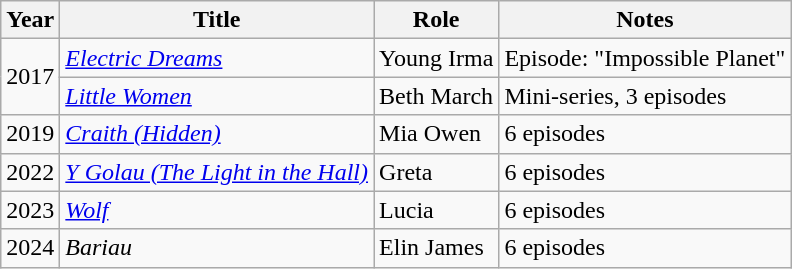<table class="wikitable sortable">
<tr>
<th>Year</th>
<th>Title</th>
<th>Role</th>
<th class="unsortable">Notes</th>
</tr>
<tr>
<td rowspan="2">2017</td>
<td><em><a href='#'>Electric Dreams</a></em></td>
<td>Young Irma</td>
<td>Episode: "Impossible Planet"</td>
</tr>
<tr>
<td><em><a href='#'>Little Women</a></em></td>
<td>Beth March</td>
<td>Mini-series, 3 episodes</td>
</tr>
<tr>
<td>2019</td>
<td><em><a href='#'>Craith (Hidden)</a></em></td>
<td>Mia Owen</td>
<td>6 episodes</td>
</tr>
<tr>
<td>2022</td>
<td><em><a href='#'>Y Golau (The Light in the Hall)</a></em></td>
<td>Greta</td>
<td>6 episodes</td>
</tr>
<tr>
<td>2023</td>
<td><em><a href='#'>Wolf</a></em></td>
<td>Lucia</td>
<td>6 episodes</td>
</tr>
<tr>
<td>2024</td>
<td><em>Bariau</em></td>
<td>Elin James</td>
<td>6 episodes</td>
</tr>
</table>
